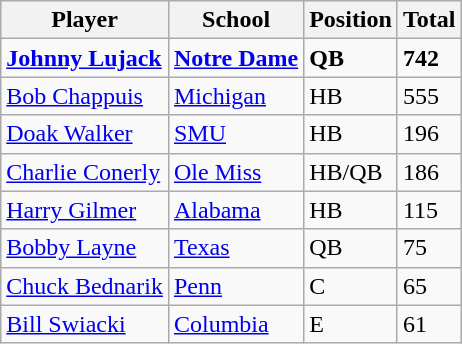<table class="wikitable">
<tr>
<th>Player</th>
<th>School</th>
<th>Position</th>
<th>Total</th>
</tr>
<tr>
<td><strong><a href='#'>Johnny Lujack</a></strong></td>
<td><strong><a href='#'>Notre Dame</a></strong></td>
<td><strong>QB</strong></td>
<td><strong>742</strong></td>
</tr>
<tr>
<td><a href='#'>Bob Chappuis</a></td>
<td><a href='#'>Michigan</a></td>
<td>HB</td>
<td>555</td>
</tr>
<tr>
<td><a href='#'>Doak Walker</a></td>
<td><a href='#'>SMU</a></td>
<td>HB</td>
<td>196</td>
</tr>
<tr>
<td><a href='#'>Charlie Conerly</a></td>
<td><a href='#'>Ole Miss</a></td>
<td>HB/QB</td>
<td>186</td>
</tr>
<tr>
<td><a href='#'>Harry Gilmer</a></td>
<td><a href='#'>Alabama</a></td>
<td>HB</td>
<td>115</td>
</tr>
<tr>
<td><a href='#'>Bobby Layne</a></td>
<td><a href='#'>Texas</a></td>
<td>QB</td>
<td>75</td>
</tr>
<tr>
<td><a href='#'>Chuck Bednarik</a></td>
<td><a href='#'>Penn</a></td>
<td>C</td>
<td>65</td>
</tr>
<tr>
<td><a href='#'>Bill Swiacki</a></td>
<td><a href='#'>Columbia</a></td>
<td>E</td>
<td>61</td>
</tr>
</table>
